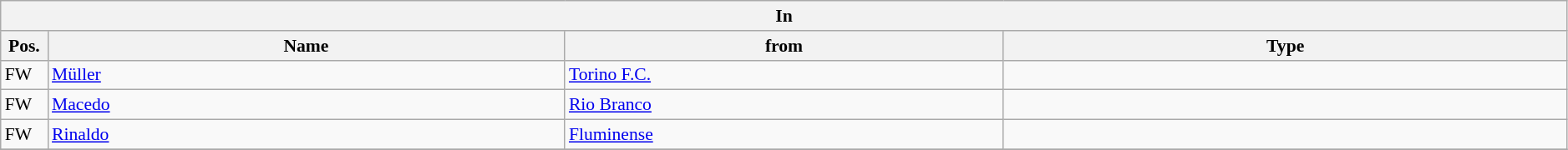<table class="wikitable" style="font-size:90%;width:99%;">
<tr>
<th colspan="4">In</th>
</tr>
<tr>
<th width=3%>Pos.</th>
<th width=33%>Name</th>
<th width=28%>from</th>
<th width=36%>Type</th>
</tr>
<tr>
<td>FW</td>
<td><a href='#'>Müller</a></td>
<td><a href='#'>Torino F.C.</a></td>
<td></td>
</tr>
<tr>
<td>FW</td>
<td><a href='#'>Macedo</a></td>
<td><a href='#'>Rio Branco</a></td>
<td></td>
</tr>
<tr>
<td>FW</td>
<td><a href='#'>Rinaldo</a></td>
<td><a href='#'>Fluminense</a></td>
<td></td>
</tr>
<tr>
</tr>
</table>
